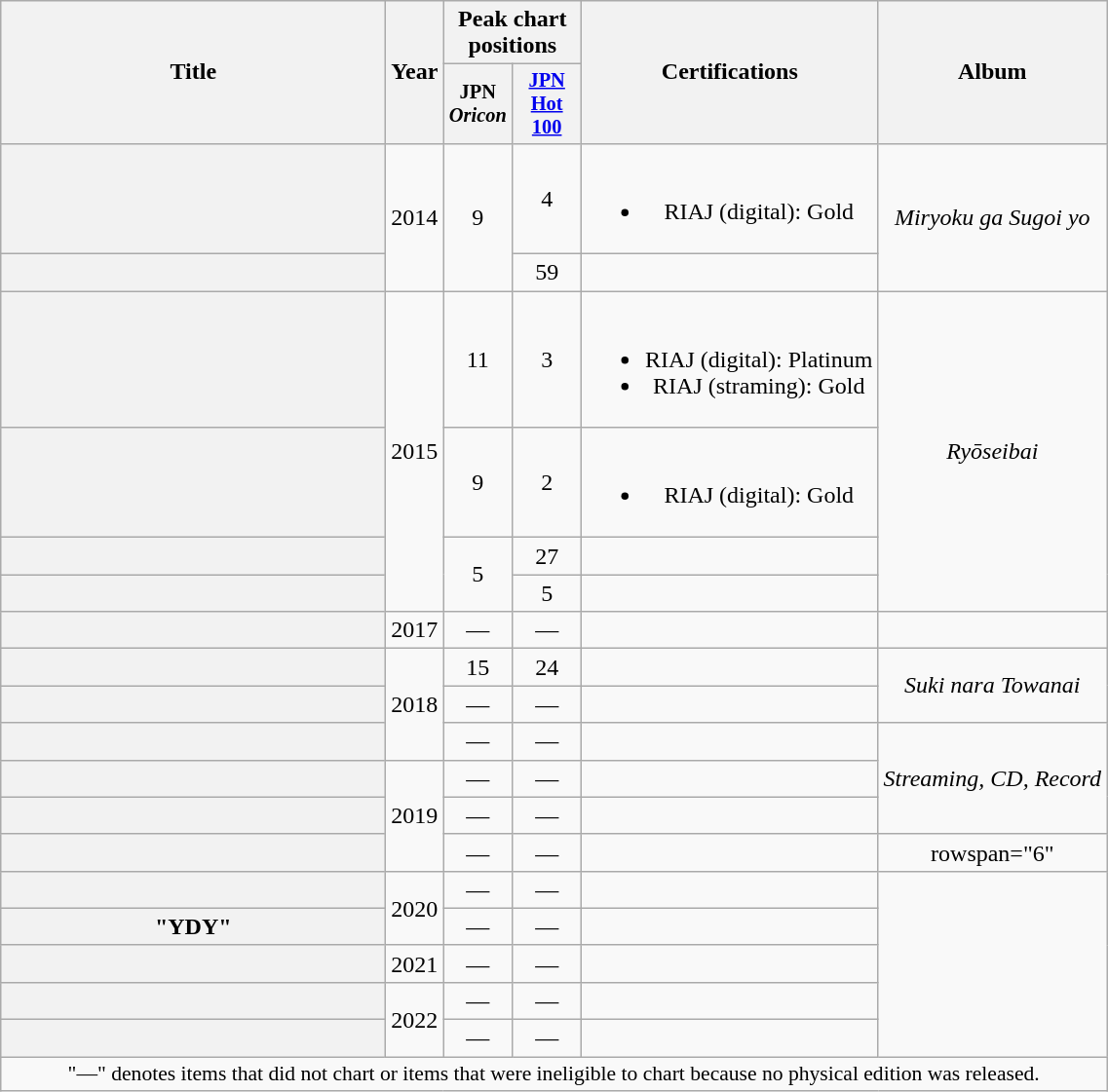<table class="wikitable plainrowheaders" style="text-align:center;">
<tr>
<th scope="col" rowspan="2" style="width:16em;">Title</th>
<th scope="col" rowspan="2">Year</th>
<th scope="col" colspan="2">Peak chart positions</th>
<th scope="col" rowspan="2">Certifications</th>
<th scope="col" rowspan="2">Album</th>
</tr>
<tr>
<th style="width:3em;font-size:85%">JPN <em>Oricon</em><br></th>
<th style="width:3em;font-size:85%"><a href='#'>JPN Hot 100</a><br></th>
</tr>
<tr>
<th scope="row"></th>
<td rowspan="2">2014</td>
<td rowspan="2">9</td>
<td>4</td>
<td><br><ul><li>RIAJ <span>(digital)</span>: Gold</li></ul></td>
<td rowspan="2"><em>Miryoku ga Sugoi yo</em></td>
</tr>
<tr>
<th scope="row"></th>
<td>59</td>
<td></td>
</tr>
<tr>
<th scope="row"></th>
<td rowspan="4">2015</td>
<td>11</td>
<td>3</td>
<td><br><ul><li>RIAJ <span>(digital)</span>: Platinum</li><li>RIAJ <span>(straming)</span>: Gold</li></ul></td>
<td rowspan="4"><em>Ryōseibai</em></td>
</tr>
<tr>
<th scope="row"></th>
<td>9</td>
<td>2</td>
<td><br><ul><li>RIAJ <span>(digital)</span>: Gold</li></ul></td>
</tr>
<tr>
<th scope="row"></th>
<td rowspan="2">5</td>
<td>27</td>
<td></td>
</tr>
<tr>
<th scope="row"></th>
<td>5</td>
<td></td>
</tr>
<tr>
<th scope="row"></th>
<td>2017</td>
<td>—</td>
<td>—</td>
<td></td>
<td></td>
</tr>
<tr>
<th scope="row"></th>
<td rowspan="3">2018</td>
<td>15</td>
<td>24</td>
<td></td>
<td rowspan="2"><em>Suki nara Towanai</em></td>
</tr>
<tr>
<th scope="row"></th>
<td>—</td>
<td>—</td>
<td></td>
</tr>
<tr>
<th scope="row"></th>
<td>—</td>
<td>—</td>
<td></td>
<td rowspan="3"><em>Streaming, CD, Record</em></td>
</tr>
<tr>
<th scope="row"></th>
<td rowspan="3">2019</td>
<td>—</td>
<td>—</td>
<td></td>
</tr>
<tr>
<th scope="row"></th>
<td>—</td>
<td>—</td>
<td></td>
</tr>
<tr>
<th scope="row"></th>
<td>—</td>
<td>—</td>
<td></td>
<td>rowspan="6" </td>
</tr>
<tr>
<th scope="row"></th>
<td rowspan="2">2020</td>
<td>—</td>
<td>—</td>
<td></td>
</tr>
<tr>
<th scope="row">"YDY"</th>
<td>—</td>
<td>—</td>
<td></td>
</tr>
<tr>
<th scope="row"></th>
<td>2021</td>
<td>—</td>
<td>—</td>
<td></td>
</tr>
<tr>
<th scope="row"></th>
<td rowspan="2">2022</td>
<td>—</td>
<td>—</td>
<td></td>
</tr>
<tr>
<th scope="row"></th>
<td>—</td>
<td>—</td>
<td></td>
</tr>
<tr>
<td colspan="6" align="center" style="font-size:90%;">"—" denotes items that did not chart or items that were ineligible to chart because no physical edition was released.</td>
</tr>
</table>
